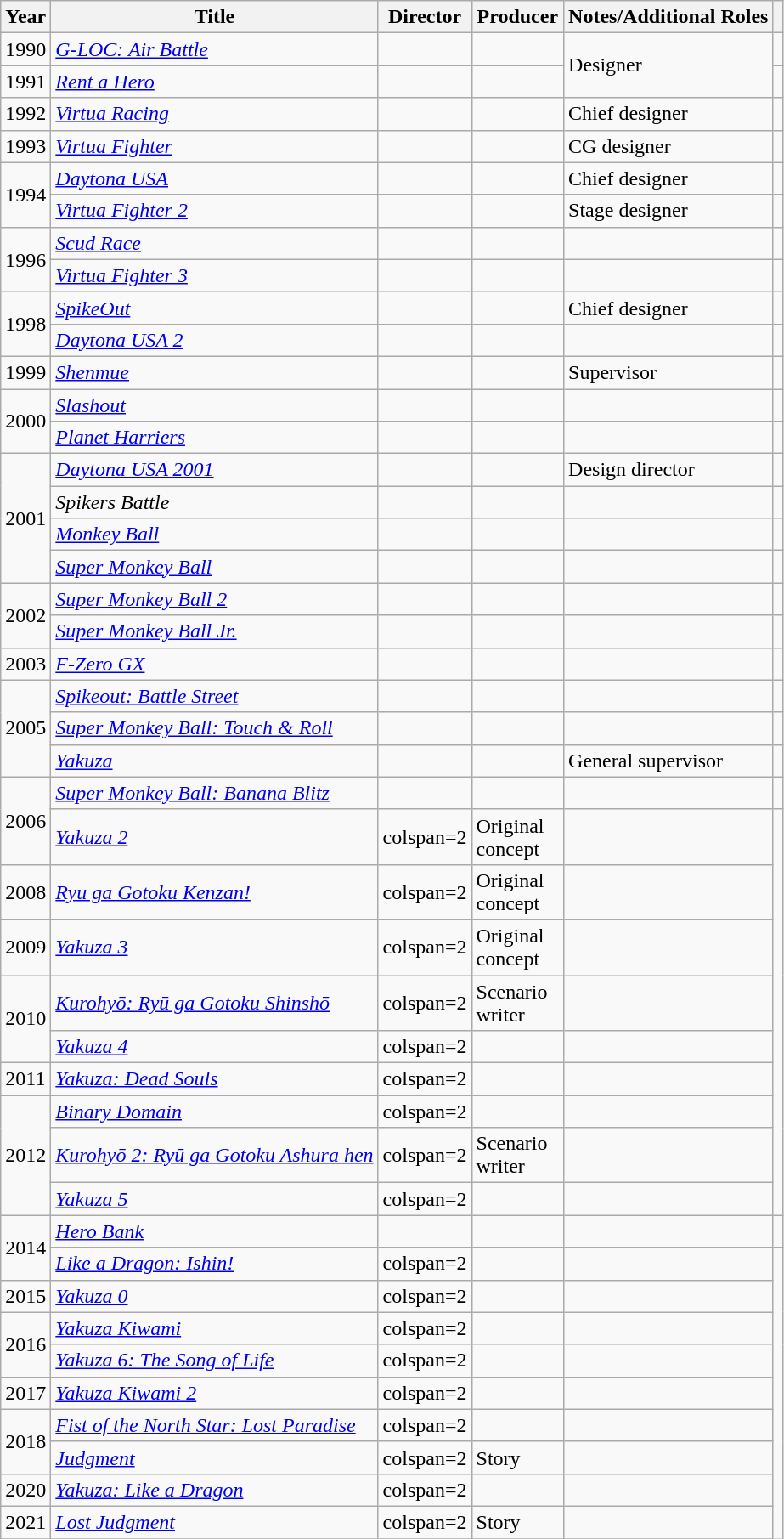<table class="wikitable sortable">
<tr>
<th scope="col">Year</th>
<th scope="col">Title</th>
<th scope="col" width=65>Director</th>
<th scope="col" width=65>Producer</th>
<th scope="col" class="unsortable">Notes/Additional Roles</th>
<th scope="col" class="unsortable"></th>
</tr>
<tr>
<td scope="row">1990</td>
<td><em><a href='#'>G-LOC: Air Battle</a></em></td>
<td></td>
<td></td>
<td rowspan="2">Designer</td>
<td></td>
</tr>
<tr>
<td scope="row">1991</td>
<td><em><a href='#'>Rent a Hero</a></em></td>
<td></td>
<td></td>
<td></td>
</tr>
<tr>
<td scope="row">1992</td>
<td><em><a href='#'>Virtua Racing</a></em></td>
<td></td>
<td></td>
<td>Chief designer</td>
<td></td>
</tr>
<tr>
<td scope="row">1993</td>
<td><em><a href='#'>Virtua Fighter</a></em></td>
<td></td>
<td></td>
<td>CG designer</td>
<td></td>
</tr>
<tr>
<td scope="row" rowspan="2">1994</td>
<td><em><a href='#'>Daytona USA</a></em></td>
<td></td>
<td></td>
<td>Chief designer</td>
<td></td>
</tr>
<tr>
<td><em><a href='#'>Virtua Fighter 2</a></em></td>
<td></td>
<td></td>
<td>Stage designer</td>
<td></td>
</tr>
<tr>
<td scope="row" rowspan="2">1996</td>
<td><em><a href='#'>Scud Race</a></em></td>
<td></td>
<td></td>
<td></td>
<td></td>
</tr>
<tr>
<td><em><a href='#'>Virtua Fighter 3</a></em></td>
<td></td>
<td></td>
<td></td>
<td></td>
</tr>
<tr>
<td scope="row" rowspan="2">1998</td>
<td><em><a href='#'>SpikeOut</a></em></td>
<td></td>
<td></td>
<td>Chief designer</td>
<td></td>
</tr>
<tr>
<td><em><a href='#'>Daytona USA 2</a></em></td>
<td></td>
<td></td>
<td></td>
<td></td>
</tr>
<tr>
<td scope="row">1999</td>
<td><em><a href='#'>Shenmue</a></em></td>
<td></td>
<td></td>
<td>Supervisor</td>
<td></td>
</tr>
<tr>
<td scope="row" rowspan="2">2000</td>
<td><em><a href='#'>Slashout</a></em></td>
<td></td>
<td></td>
<td></td>
<td></td>
</tr>
<tr>
<td><em><a href='#'>Planet Harriers</a></em></td>
<td></td>
<td></td>
<td></td>
<td></td>
</tr>
<tr>
<td scope="row" rowspan="4">2001</td>
<td><em><a href='#'>Daytona USA 2001</a></em></td>
<td></td>
<td></td>
<td>Design director</td>
<td></td>
</tr>
<tr>
<td><em>Spikers Battle</em></td>
<td></td>
<td></td>
<td></td>
<td></td>
</tr>
<tr>
<td><em><a href='#'>Monkey Ball</a></em></td>
<td></td>
<td></td>
<td></td>
<td></td>
</tr>
<tr>
<td><em><a href='#'>Super Monkey Ball</a></em></td>
<td></td>
<td></td>
<td></td>
<td></td>
</tr>
<tr>
<td scope="row" rowspan="2">2002</td>
<td><em><a href='#'>Super Monkey Ball 2</a></em></td>
<td></td>
<td></td>
<td></td>
<td></td>
</tr>
<tr>
<td><em><a href='#'>Super Monkey Ball Jr.</a></em></td>
<td></td>
<td></td>
<td></td>
<td></td>
</tr>
<tr>
<td scope="row">2003</td>
<td><em><a href='#'>F-Zero GX</a></em></td>
<td></td>
<td></td>
<td></td>
<td></td>
</tr>
<tr>
<td scope="row" rowspan="3">2005</td>
<td><em><a href='#'>Spikeout: Battle Street</a></em></td>
<td></td>
<td></td>
<td></td>
<td></td>
</tr>
<tr>
<td><em><a href='#'>Super Monkey Ball: Touch & Roll</a></em></td>
<td></td>
<td></td>
<td></td>
<td></td>
</tr>
<tr>
<td><em><a href='#'>Yakuza</a></em></td>
<td></td>
<td></td>
<td>General supervisor</td>
<td></td>
</tr>
<tr>
<td scope="row" rowspan="2">2006</td>
<td><em><a href='#'>Super Monkey Ball: Banana Blitz</a></em></td>
<td></td>
<td></td>
<td></td>
<td></td>
</tr>
<tr>
<td><em><a href='#'>Yakuza 2</a></em></td>
<td>colspan=2 </td>
<td>Original concept</td>
<td></td>
</tr>
<tr>
<td scope="row">2008</td>
<td><em><a href='#'>Ryu ga Gotoku Kenzan!</a></em></td>
<td>colspan=2 </td>
<td>Original concept</td>
<td></td>
</tr>
<tr>
<td scope="row">2009</td>
<td><em><a href='#'>Yakuza 3</a></em></td>
<td>colspan=2 </td>
<td>Original concept</td>
<td></td>
</tr>
<tr>
<td scope="row" rowspan="2">2010</td>
<td><em><a href='#'>Kurohyō: Ryū ga Gotoku Shinshō</a></em></td>
<td>colspan=2 </td>
<td>Scenario writer</td>
<td></td>
</tr>
<tr>
<td><em><a href='#'>Yakuza 4</a></em></td>
<td>colspan=2 </td>
<td></td>
<td></td>
</tr>
<tr>
<td scope="row">2011</td>
<td><em><a href='#'>Yakuza: Dead Souls</a></em></td>
<td>colspan=2 </td>
<td></td>
<td></td>
</tr>
<tr>
<td scope="row" rowspan="3">2012</td>
<td><em><a href='#'>Binary Domain</a></em></td>
<td>colspan=2 </td>
<td></td>
<td></td>
</tr>
<tr>
<td><em><a href='#'>Kurohyō 2: Ryū ga Gotoku Ashura hen</a></em></td>
<td>colspan=2 </td>
<td>Scenario writer</td>
<td></td>
</tr>
<tr>
<td><em><a href='#'>Yakuza 5</a></em></td>
<td>colspan=2 </td>
<td></td>
<td></td>
</tr>
<tr>
<td scope="row" rowspan="2">2014</td>
<td><em><a href='#'>Hero Bank</a></em></td>
<td></td>
<td></td>
<td></td>
<td></td>
</tr>
<tr>
<td><em><a href='#'>Like a Dragon: Ishin!</a></em></td>
<td>colspan=2 </td>
<td></td>
<td></td>
</tr>
<tr>
<td scope="row">2015</td>
<td><em><a href='#'>Yakuza 0</a></em></td>
<td>colspan=2 </td>
<td></td>
<td></td>
</tr>
<tr>
<td scope="row" rowspan="2">2016</td>
<td><em><a href='#'>Yakuza Kiwami</a></em></td>
<td>colspan=2 </td>
<td></td>
<td></td>
</tr>
<tr>
<td><em><a href='#'>Yakuza 6: The Song of Life</a></em></td>
<td>colspan=2 </td>
<td></td>
<td></td>
</tr>
<tr>
<td scope="row">2017</td>
<td><em><a href='#'>Yakuza Kiwami 2</a></em></td>
<td>colspan=2 </td>
<td></td>
<td></td>
</tr>
<tr>
<td scope="row" rowspan="2">2018</td>
<td><em><a href='#'>Fist of the North Star: Lost Paradise</a></em></td>
<td>colspan=2 </td>
<td></td>
<td></td>
</tr>
<tr>
<td><em><a href='#'>Judgment</a></em></td>
<td>colspan=2 </td>
<td>Story</td>
<td></td>
</tr>
<tr>
<td scope="row">2020</td>
<td><em><a href='#'>Yakuza: Like a Dragon</a></em></td>
<td>colspan=2 </td>
<td></td>
<td></td>
</tr>
<tr>
<td scope="row">2021</td>
<td><em><a href='#'>Lost Judgment</a></em></td>
<td>colspan=2 </td>
<td>Story</td>
<td></td>
</tr>
<tr>
</tr>
</table>
